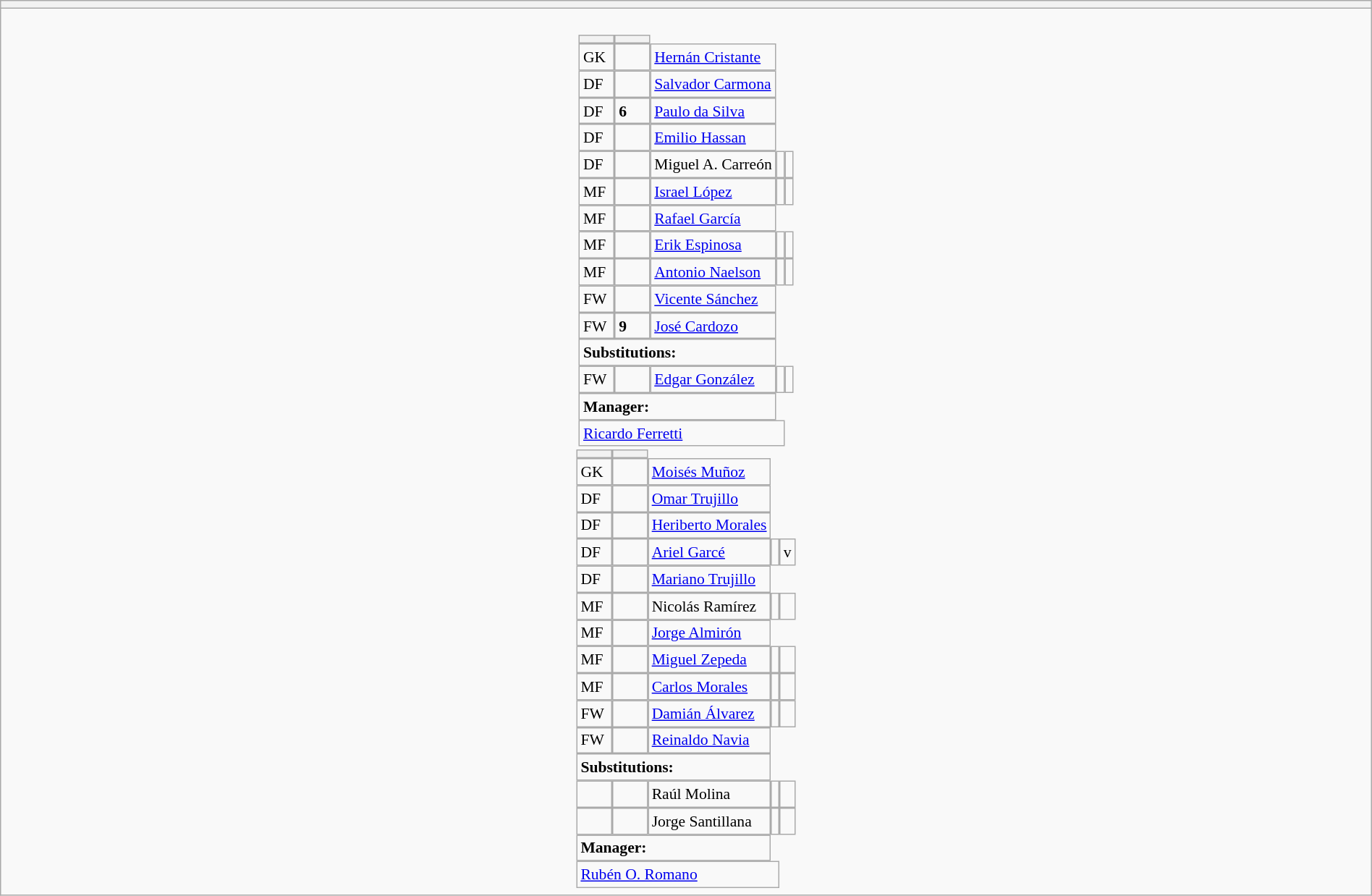<table style="width:100%" class="wikitable collapsible collapsed">
<tr>
<th></th>
</tr>
<tr>
<td><br>






<table style="font-size:90%; margin:0.2em auto;" cellspacing="0" cellpadding="0">
<tr>
<th width="25"></th>
<th width="25"></th>
</tr>
<tr>
<td>GK</td>
<td></td>
<td> <a href='#'>Hernán Cristante</a></td>
</tr>
<tr>
<td>DF</td>
<td></td>
<td> <a href='#'>Salvador Carmona</a></td>
</tr>
<tr>
<td>DF</td>
<td><strong>6</strong></td>
<td> <a href='#'>Paulo da Silva</a></td>
</tr>
<tr>
<td>DF</td>
<td></td>
<td> <a href='#'>Emilio Hassan</a></td>
</tr>
<tr>
<td>DF</td>
<td></td>
<td> Miguel A. Carreón</td>
<td></td>
<td></td>
</tr>
<tr>
<td>MF</td>
<td></td>
<td> <a href='#'>Israel López</a></td>
<td></td>
<td></td>
</tr>
<tr>
<td>MF</td>
<td></td>
<td> <a href='#'>Rafael García</a></td>
</tr>
<tr>
<td>MF</td>
<td></td>
<td> <a href='#'>Erik Espinosa</a></td>
<td></td>
<td></td>
</tr>
<tr>
<td>MF</td>
<td></td>
<td> <a href='#'>Antonio Naelson</a></td>
<td></td>
<td></td>
</tr>
<tr>
<td>FW</td>
<td></td>
<td> <a href='#'>Vicente Sánchez</a></td>
</tr>
<tr>
<td>FW</td>
<td><strong>9</strong></td>
<td> <a href='#'>José Cardozo</a></td>
</tr>
<tr>
<td colspan=3><strong>Substitutions:</strong></td>
</tr>
<tr>
<td>FW</td>
<td></td>
<td> <a href='#'>Edgar González</a></td>
<td></td>
<td></td>
</tr>
<tr>
<td colspan=3><strong>Manager:</strong></td>
</tr>
<tr>
<td colspan=4> <a href='#'>Ricardo Ferretti</a></td>
</tr>
</table>
<table cellspacing="0" cellpadding="0" style="font-size:90%; margin:0.2em auto;">
<tr>
<th width="25"></th>
<th width="25"></th>
</tr>
<tr>
<td>GK</td>
<td></td>
<td> <a href='#'>Moisés Muñoz</a></td>
</tr>
<tr>
<td>DF</td>
<td></td>
<td> <a href='#'>Omar Trujillo</a></td>
</tr>
<tr>
<td>DF</td>
<td></td>
<td> <a href='#'>Heriberto Morales</a></td>
</tr>
<tr>
<td>DF</td>
<td></td>
<td> <a href='#'>Ariel Garcé</a></td>
<td></td>
<td>v</td>
</tr>
<tr>
<td>DF</td>
<td></td>
<td> <a href='#'>Mariano Trujillo</a></td>
</tr>
<tr>
<td>MF</td>
<td></td>
<td> Nicolás Ramírez</td>
<td></td>
<td> </td>
</tr>
<tr>
<td>MF</td>
<td></td>
<td> <a href='#'>Jorge Almirón</a></td>
</tr>
<tr>
<td>MF</td>
<td></td>
<td> <a href='#'>Miguel Zepeda</a></td>
<td></td>
<td></td>
</tr>
<tr>
<td>MF</td>
<td></td>
<td> <a href='#'>Carlos Morales</a></td>
<td></td>
<td></td>
</tr>
<tr>
<td>FW</td>
<td></td>
<td> <a href='#'>Damián Álvarez</a></td>
<td></td>
<td></td>
</tr>
<tr>
<td>FW</td>
<td></td>
<td> <a href='#'>Reinaldo Navia</a></td>
</tr>
<tr>
<td colspan=3><strong>Substitutions:</strong></td>
</tr>
<tr>
<td></td>
<td></td>
<td> Raúl Molina</td>
<td></td>
<td></td>
</tr>
<tr>
<td></td>
<td></td>
<td> Jorge Santillana</td>
<td></td>
<td></td>
</tr>
<tr>
<td colspan=3><strong>Manager:</strong></td>
</tr>
<tr>
<td colspan=4> <a href='#'>Rubén O. Romano</a></td>
</tr>
</table>
</td>
</tr>
</table>
